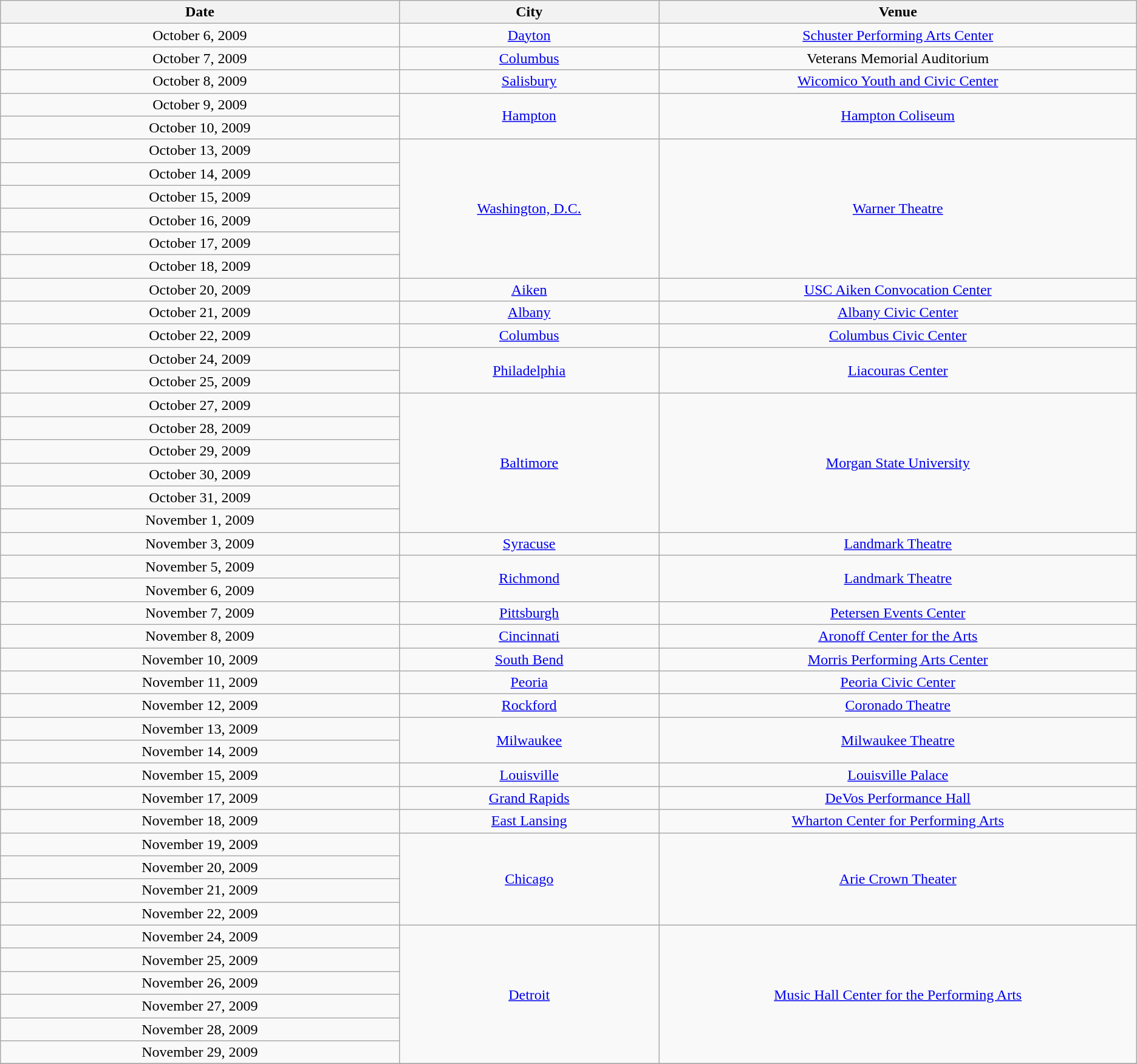<table class="wikitable" style="text-align:center;">
<tr>
<th scope="col" style="width:50em;">Date</th>
<th scope="col" style="width:30em;">City</th>
<th scope="col" style="width:60em;">Venue</th>
</tr>
<tr>
<td>October 6, 2009</td>
<td><a href='#'>Dayton</a></td>
<td><a href='#'>Schuster Performing Arts Center</a></td>
</tr>
<tr>
<td>October 7, 2009</td>
<td><a href='#'>Columbus</a></td>
<td>Veterans Memorial Auditorium</td>
</tr>
<tr>
<td>October 8, 2009</td>
<td><a href='#'>Salisbury</a></td>
<td><a href='#'>Wicomico Youth and Civic Center</a></td>
</tr>
<tr>
<td>October 9, 2009</td>
<td rowspan="2"><a href='#'>Hampton</a></td>
<td rowspan="2"><a href='#'>Hampton Coliseum</a></td>
</tr>
<tr>
<td>October 10, 2009</td>
</tr>
<tr>
<td>October 13, 2009</td>
<td rowspan="6"><a href='#'>Washington, D.C.</a></td>
<td rowspan="6"><a href='#'>Warner Theatre</a></td>
</tr>
<tr>
<td>October 14, 2009</td>
</tr>
<tr>
<td>October 15, 2009</td>
</tr>
<tr>
<td>October 16, 2009</td>
</tr>
<tr>
<td>October 17, 2009</td>
</tr>
<tr>
<td>October 18, 2009</td>
</tr>
<tr>
<td>October 20, 2009</td>
<td><a href='#'>Aiken</a></td>
<td><a href='#'>USC Aiken Convocation Center</a></td>
</tr>
<tr>
<td>October 21, 2009</td>
<td><a href='#'>Albany</a></td>
<td><a href='#'>Albany Civic Center</a></td>
</tr>
<tr>
<td>October 22, 2009</td>
<td><a href='#'>Columbus</a></td>
<td><a href='#'>Columbus Civic Center</a></td>
</tr>
<tr>
<td>October 24, 2009</td>
<td rowspan="2"><a href='#'>Philadelphia</a></td>
<td rowspan="2"><a href='#'>Liacouras Center</a></td>
</tr>
<tr>
<td>October 25, 2009</td>
</tr>
<tr>
<td>October 27, 2009</td>
<td rowspan="6"><a href='#'>Baltimore</a></td>
<td rowspan="6"><a href='#'>Morgan State University</a></td>
</tr>
<tr>
<td>October 28, 2009</td>
</tr>
<tr>
<td>October 29, 2009</td>
</tr>
<tr>
<td>October 30, 2009</td>
</tr>
<tr>
<td>October 31, 2009</td>
</tr>
<tr>
<td>November 1, 2009</td>
</tr>
<tr>
<td>November 3, 2009</td>
<td><a href='#'>Syracuse</a></td>
<td><a href='#'>Landmark Theatre</a></td>
</tr>
<tr>
<td>November 5, 2009</td>
<td rowspan="2"><a href='#'>Richmond</a></td>
<td rowspan="2"><a href='#'>Landmark Theatre</a></td>
</tr>
<tr>
<td>November 6, 2009</td>
</tr>
<tr>
<td>November 7, 2009</td>
<td><a href='#'>Pittsburgh</a></td>
<td><a href='#'>Petersen Events Center</a></td>
</tr>
<tr>
<td>November 8, 2009</td>
<td><a href='#'>Cincinnati</a></td>
<td><a href='#'>Aronoff Center for the Arts</a></td>
</tr>
<tr>
<td>November 10, 2009</td>
<td><a href='#'>South Bend</a></td>
<td><a href='#'>Morris Performing Arts Center</a></td>
</tr>
<tr>
<td>November 11, 2009</td>
<td><a href='#'>Peoria</a></td>
<td><a href='#'>Peoria Civic Center</a></td>
</tr>
<tr>
<td>November 12, 2009</td>
<td><a href='#'>Rockford</a></td>
<td><a href='#'>Coronado Theatre</a></td>
</tr>
<tr>
<td>November 13, 2009</td>
<td rowspan="2"><a href='#'>Milwaukee</a></td>
<td rowspan="2"><a href='#'>Milwaukee Theatre</a></td>
</tr>
<tr>
<td>November 14, 2009</td>
</tr>
<tr>
<td>November 15, 2009</td>
<td><a href='#'>Louisville</a></td>
<td><a href='#'>Louisville Palace</a></td>
</tr>
<tr>
<td>November 17, 2009</td>
<td><a href='#'>Grand Rapids</a></td>
<td><a href='#'>DeVos Performance Hall</a></td>
</tr>
<tr>
<td>November 18, 2009</td>
<td><a href='#'>East Lansing</a></td>
<td><a href='#'>Wharton Center for Performing Arts</a></td>
</tr>
<tr>
<td>November 19, 2009</td>
<td rowspan="4"><a href='#'>Chicago</a></td>
<td rowspan="4"><a href='#'>Arie Crown Theater</a></td>
</tr>
<tr>
<td>November 20, 2009</td>
</tr>
<tr>
<td>November 21, 2009</td>
</tr>
<tr>
<td>November 22, 2009</td>
</tr>
<tr>
<td>November 24, 2009</td>
<td rowspan="6"><a href='#'>Detroit</a></td>
<td rowspan="6"><a href='#'>Music Hall Center for the Performing Arts</a></td>
</tr>
<tr>
<td>November 25, 2009</td>
</tr>
<tr>
<td>November 26, 2009</td>
</tr>
<tr>
<td>November 27, 2009</td>
</tr>
<tr>
<td>November 28, 2009</td>
</tr>
<tr>
<td>November 29, 2009</td>
</tr>
<tr>
</tr>
</table>
